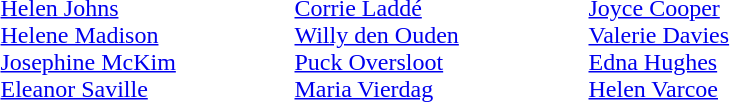<table>
<tr>
<td style="width:12em" valign=top><br><a href='#'>Helen Johns</a><br><a href='#'>Helene Madison</a><br><a href='#'>Josephine McKim</a><br><a href='#'>Eleanor Saville</a></td>
<td style="width:12em" valign=top><br><a href='#'>Corrie Laddé</a><br><a href='#'>Willy den Ouden</a><br><a href='#'>Puck Oversloot</a><br><a href='#'>Maria Vierdag</a></td>
<td style="width:12em" valign=top><br><a href='#'>Joyce Cooper</a><br><a href='#'>Valerie Davies</a><br><a href='#'>Edna Hughes</a><br><a href='#'>Helen Varcoe</a></td>
</tr>
</table>
